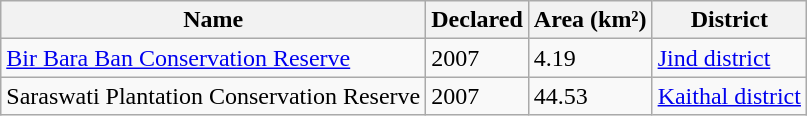<table class="wikitable sortable">
<tr>
<th>Name</th>
<th>Declared</th>
<th>Area (km²)</th>
<th>District</th>
</tr>
<tr>
<td><a href='#'>Bir Bara Ban Conservation Reserve</a></td>
<td>2007</td>
<td>4.19</td>
<td><a href='#'>Jind district</a></td>
</tr>
<tr>
<td>Saraswati Plantation Conservation Reserve</td>
<td>2007</td>
<td>44.53</td>
<td><a href='#'>Kaithal district</a></td>
</tr>
</table>
